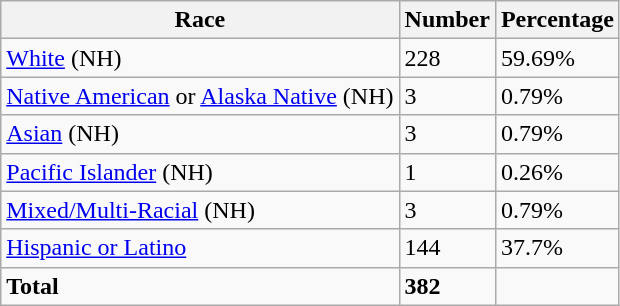<table class="wikitable">
<tr>
<th>Race</th>
<th>Number</th>
<th>Percentage</th>
</tr>
<tr>
<td><a href='#'>White</a> (NH)</td>
<td>228</td>
<td>59.69%</td>
</tr>
<tr>
<td><a href='#'>Native American</a> or <a href='#'>Alaska Native</a> (NH)</td>
<td>3</td>
<td>0.79%</td>
</tr>
<tr>
<td><a href='#'>Asian</a> (NH)</td>
<td>3</td>
<td>0.79%</td>
</tr>
<tr>
<td><a href='#'>Pacific Islander</a> (NH)</td>
<td>1</td>
<td>0.26%</td>
</tr>
<tr>
<td><a href='#'>Mixed/Multi-Racial</a> (NH)</td>
<td>3</td>
<td>0.79%</td>
</tr>
<tr>
<td><a href='#'>Hispanic or Latino</a></td>
<td>144</td>
<td>37.7%</td>
</tr>
<tr>
<td><strong>Total</strong></td>
<td><strong>382</strong></td>
<td></td>
</tr>
</table>
